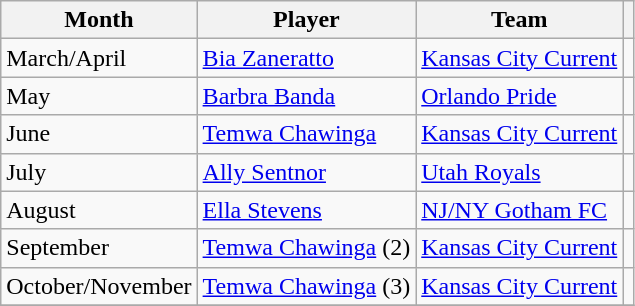<table class="wikitable">
<tr>
<th scope="col">Month</th>
<th scope="col">Player</th>
<th scope="col">Team</th>
<th scope="col"></th>
</tr>
<tr>
<td>March/April</td>
<td> <a href='#'>Bia Zaneratto</a></td>
<td><a href='#'>Kansas City Current</a></td>
<td></td>
</tr>
<tr>
<td>May</td>
<td> <a href='#'>Barbra Banda</a></td>
<td><a href='#'>Orlando Pride</a></td>
<td></td>
</tr>
<tr>
<td>June</td>
<td> <a href='#'>Temwa Chawinga</a></td>
<td><a href='#'>Kansas City Current</a></td>
<td></td>
</tr>
<tr>
<td>July</td>
<td> <a href='#'>Ally Sentnor</a></td>
<td><a href='#'>Utah Royals</a></td>
<td></td>
</tr>
<tr>
<td>August</td>
<td> <a href='#'>Ella Stevens</a></td>
<td><a href='#'>NJ/NY Gotham FC</a></td>
<td></td>
</tr>
<tr>
<td>September</td>
<td> <a href='#'>Temwa Chawinga</a> (2)</td>
<td><a href='#'>Kansas City Current</a></td>
<td></td>
</tr>
<tr>
<td>October/November</td>
<td> <a href='#'>Temwa Chawinga</a> (3)</td>
<td><a href='#'>Kansas City Current</a></td>
<td></td>
</tr>
<tr>
</tr>
</table>
